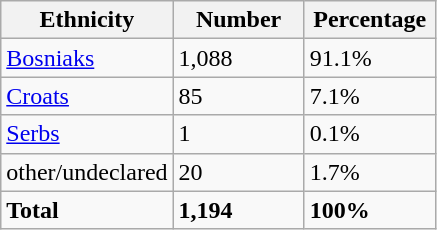<table class="wikitable">
<tr>
<th width="100px">Ethnicity</th>
<th width="80px">Number</th>
<th width="80px">Percentage</th>
</tr>
<tr>
<td><a href='#'>Bosniaks</a></td>
<td>1,088</td>
<td>91.1%</td>
</tr>
<tr>
<td><a href='#'>Croats</a></td>
<td>85</td>
<td>7.1%</td>
</tr>
<tr>
<td><a href='#'>Serbs</a></td>
<td>1</td>
<td>0.1%</td>
</tr>
<tr>
<td>other/undeclared</td>
<td>20</td>
<td>1.7%</td>
</tr>
<tr>
<td><strong>Total</strong></td>
<td><strong>1,194</strong></td>
<td><strong>100%</strong></td>
</tr>
</table>
